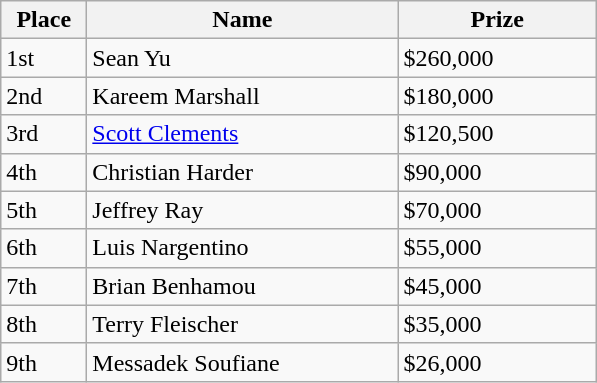<table class="wikitable">
<tr>
<th style="width:50px;">Place</th>
<th style="width:200px;">Name</th>
<th style="width:125px;">Prize</th>
</tr>
<tr>
<td>1st</td>
<td> Sean Yu</td>
<td>$260,000</td>
</tr>
<tr>
<td>2nd</td>
<td> Kareem Marshall</td>
<td>$180,000</td>
</tr>
<tr>
<td>3rd</td>
<td> <a href='#'>Scott Clements</a></td>
<td>$120,500</td>
</tr>
<tr>
<td>4th</td>
<td> Christian Harder</td>
<td>$90,000</td>
</tr>
<tr>
<td>5th</td>
<td> Jeffrey Ray</td>
<td>$70,000</td>
</tr>
<tr>
<td>6th</td>
<td> Luis Nargentino</td>
<td>$55,000</td>
</tr>
<tr>
<td>7th</td>
<td> Brian Benhamou</td>
<td>$45,000</td>
</tr>
<tr>
<td>8th</td>
<td> Terry Fleischer</td>
<td>$35,000</td>
</tr>
<tr>
<td>9th</td>
<td> Messadek Soufiane</td>
<td>$26,000</td>
</tr>
</table>
